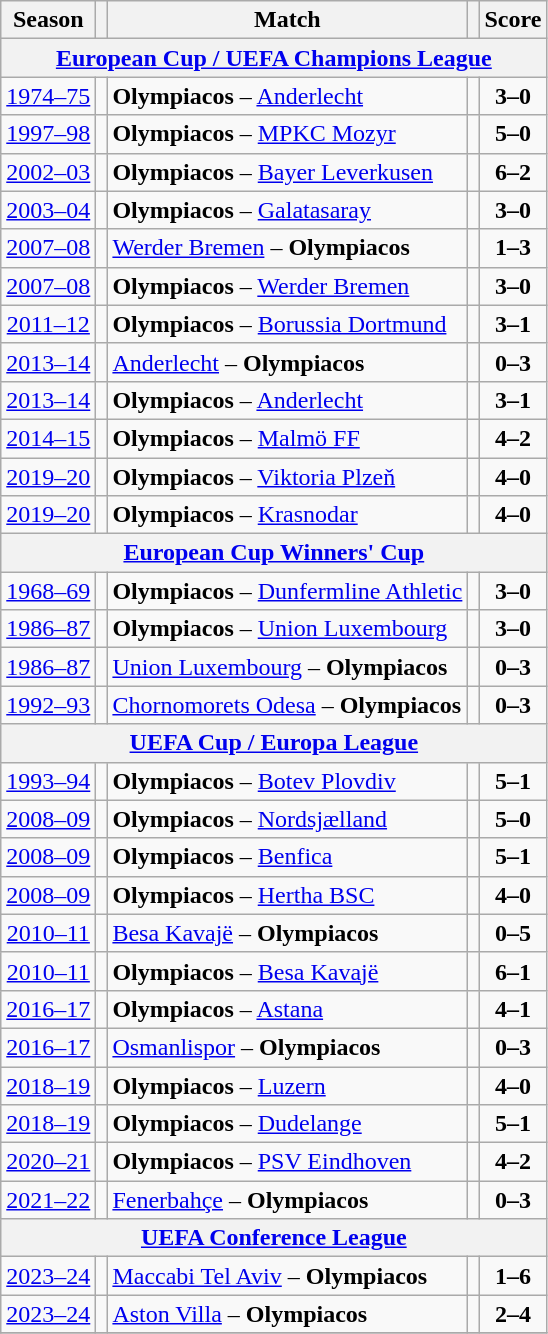<table class="wikitable" style="display:inline-table;">
<tr>
<th>Season</th>
<th></th>
<th>Match</th>
<th></th>
<th>Score</th>
</tr>
<tr>
<th colspan="5"><a href='#'>European Cup / UEFA Champions League</a></th>
</tr>
<tr>
<td align="center"><a href='#'>1974–75</a></td>
<td></td>
<td align="left"><strong>Olympiacos</strong> – <a href='#'>Anderlecht</a></td>
<td></td>
<td align="center"><strong>3–0</strong></td>
</tr>
<tr>
<td align="center"><a href='#'>1997–98</a></td>
<td></td>
<td align="left"><strong>Olympiacos</strong> – <a href='#'>MPKC Mozyr</a></td>
<td></td>
<td align="center"><strong>5–0</strong> </td>
</tr>
<tr>
<td align="center"><a href='#'>2002–03</a></td>
<td></td>
<td align="left"><strong>Olympiacos</strong> – <a href='#'>Bayer Leverkusen</a></td>
<td></td>
<td align="center"><strong>6–2</strong></td>
</tr>
<tr>
<td align="center"><a href='#'>2003–04</a></td>
<td></td>
<td align="left"><strong>Olympiacos</strong> – <a href='#'>Galatasaray</a></td>
<td></td>
<td align="center"><strong>3–0</strong></td>
</tr>
<tr>
<td align="center"><a href='#'>2007–08</a></td>
<td></td>
<td align="left"><a href='#'>Werder Bremen</a> – <strong>Olympiacos</strong></td>
<td></td>
<td align="center"><strong>1–3</strong></td>
</tr>
<tr>
<td align="center"><a href='#'>2007–08</a></td>
<td></td>
<td align="left"><strong>Olympiacos</strong> – <a href='#'>Werder Bremen</a></td>
<td></td>
<td align="center"><strong>3–0</strong></td>
</tr>
<tr>
<td align="center"><a href='#'>2011–12</a></td>
<td></td>
<td align="left"><strong>Olympiacos</strong> – <a href='#'>Borussia Dortmund</a></td>
<td></td>
<td align="center"><strong>3–1</strong></td>
</tr>
<tr>
<td align="center"><a href='#'>2013–14</a></td>
<td></td>
<td align="left"><a href='#'>Anderlecht</a> – <strong>Olympiacos</strong></td>
<td></td>
<td align="center"><strong>0–3</strong></td>
</tr>
<tr>
<td align="center"><a href='#'>2013–14</a></td>
<td></td>
<td align="left"><strong>Olympiacos</strong> – <a href='#'>Anderlecht</a></td>
<td></td>
<td align="center"><strong>3–1</strong></td>
</tr>
<tr>
<td align="center"><a href='#'>2014–15</a></td>
<td></td>
<td align="left"><strong>Olympiacos</strong> – <a href='#'>Malmö FF</a></td>
<td></td>
<td align="center"><strong>4–2</strong></td>
</tr>
<tr>
<td align="center"><a href='#'>2019–20</a></td>
<td></td>
<td align="left"><strong>Olympiacos</strong> – <a href='#'>Viktoria Plzeň</a></td>
<td></td>
<td align="center"><strong>4–0</strong></td>
</tr>
<tr>
<td align="center"><a href='#'>2019–20</a></td>
<td></td>
<td align="left"><strong>Olympiacos</strong> – <a href='#'>Krasnodar</a></td>
<td></td>
<td align="center"><strong>4–0</strong></td>
</tr>
<tr>
<th colspan="5"><a href='#'>European Cup Winners' Cup</a></th>
</tr>
<tr>
<td align="center"><a href='#'>1968–69</a></td>
<td></td>
<td align="left"><strong>Olympiacos</strong> – <a href='#'>Dunfermline Athletic</a></td>
<td></td>
<td align="center"><strong>3–0</strong></td>
</tr>
<tr>
<td align="center"><a href='#'>1986–87</a></td>
<td></td>
<td align="left"><strong>Olympiacos</strong> – <a href='#'>Union Luxembourg</a></td>
<td></td>
<td align="center"><strong>3–0</strong></td>
</tr>
<tr>
<td align="center"><a href='#'>1986–87</a></td>
<td></td>
<td align="left"><a href='#'>Union Luxembourg</a> – <strong>Olympiacos</strong></td>
<td></td>
<td align="center"><strong>0–3</strong></td>
</tr>
<tr>
<td align="center"><a href='#'>1992–93</a></td>
<td></td>
<td align="left"><a href='#'>Chornomorets Odesa</a> – <strong>Olympiacos</strong></td>
<td></td>
<td align="center"><strong>0–3</strong></td>
</tr>
<tr>
<th colspan="5"><a href='#'>UEFA Cup / Europa League</a></th>
</tr>
<tr>
<td align="center"><a href='#'>1993–94</a></td>
<td></td>
<td align="left"><strong>Olympiacos</strong> – <a href='#'>Botev Plovdiv</a></td>
<td></td>
<td align="center"><strong>5–1</strong></td>
</tr>
<tr>
<td align="center"><a href='#'>2008–09</a></td>
<td></td>
<td align="left"><strong>Olympiacos</strong> – <a href='#'>Nordsjælland</a></td>
<td></td>
<td align="center"><strong>5–0</strong></td>
</tr>
<tr>
<td align="center"><a href='#'>2008–09</a></td>
<td></td>
<td align="left"><strong>Olympiacos</strong> – <a href='#'>Benfica</a></td>
<td></td>
<td align="center"><strong>5–1</strong></td>
</tr>
<tr>
<td align="center"><a href='#'>2008–09</a></td>
<td></td>
<td align="left"><strong>Olympiacos</strong> – <a href='#'>Hertha BSC</a></td>
<td></td>
<td align="center"><strong>4–0</strong></td>
</tr>
<tr>
<td align="center"><a href='#'>2010–11</a></td>
<td></td>
<td align="left"><a href='#'>Besa Kavajë</a> – <strong>Olympiacos</strong></td>
<td></td>
<td align="center"><strong>0–5</strong></td>
</tr>
<tr>
<td align="center"><a href='#'>2010–11</a></td>
<td></td>
<td align="left"><strong>Olympiacos</strong> – <a href='#'>Besa Kavajë</a></td>
<td></td>
<td align="center"><strong>6–1</strong></td>
</tr>
<tr>
<td align="center"><a href='#'>2016–17</a></td>
<td></td>
<td align="left"><strong>Olympiacos</strong> – <a href='#'>Astana</a></td>
<td></td>
<td align="center"><strong>4–1</strong></td>
</tr>
<tr>
<td align="center"><a href='#'>2016–17</a></td>
<td></td>
<td align="left"><a href='#'>Osmanlispor</a> – <strong>Olympiacos</strong></td>
<td></td>
<td align="center"><strong>0–3</strong></td>
</tr>
<tr>
<td align="center"><a href='#'>2018–19</a></td>
<td></td>
<td align="left"><strong>Olympiacos</strong> – <a href='#'>Luzern</a></td>
<td></td>
<td align="center"><strong>4–0</strong></td>
</tr>
<tr>
<td align="center"><a href='#'>2018–19</a></td>
<td></td>
<td align="left"><strong>Olympiacos</strong> – <a href='#'>Dudelange</a></td>
<td></td>
<td align="center"><strong>5–1</strong></td>
</tr>
<tr>
<td align="center"><a href='#'>2020–21</a></td>
<td></td>
<td align="left"><strong>Olympiacos</strong> – <a href='#'>PSV Eindhoven</a></td>
<td></td>
<td align="center"><strong>4–2</strong></td>
</tr>
<tr>
<td align="center"><a href='#'>2021–22</a></td>
<td></td>
<td align="left"><a href='#'>Fenerbahçe</a> – <strong>Olympiacos</strong></td>
<td></td>
<td align="center"><strong>0–3</strong></td>
</tr>
<tr>
<th colspan="6"><a href='#'>UEFA Conference League</a></th>
</tr>
<tr>
<td align="center"><a href='#'>2023–24</a></td>
<td></td>
<td align="left"><a href='#'>Maccabi Tel Aviv</a> – <strong>Olympiacos</strong></td>
<td></td>
<td align="center"><strong>1–6</strong></td>
</tr>
<tr>
<td align="center"><a href='#'>2023–24</a></td>
<td></td>
<td align="left"><a href='#'>Aston Villa</a> – <strong>Olympiacos</strong></td>
<td></td>
<td align="center"><strong>2–4</strong></td>
</tr>
<tr>
</tr>
</table>
